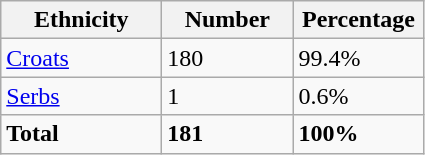<table class="wikitable">
<tr>
<th width="100px">Ethnicity</th>
<th width="80px">Number</th>
<th width="80px">Percentage</th>
</tr>
<tr>
<td><a href='#'>Croats</a></td>
<td>180</td>
<td>99.4%</td>
</tr>
<tr>
<td><a href='#'>Serbs</a></td>
<td>1</td>
<td>0.6%</td>
</tr>
<tr>
<td><strong>Total</strong></td>
<td><strong>181</strong></td>
<td><strong>100%</strong></td>
</tr>
</table>
